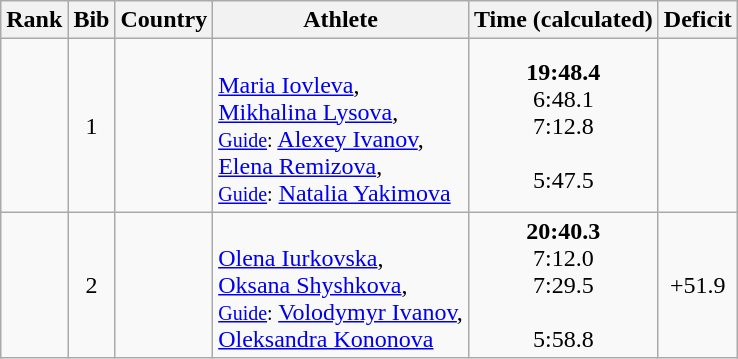<table class="wikitable sortable" style="text-align:center">
<tr>
<th>Rank</th>
<th>Bib</th>
<th>Country</th>
<th>Athlete</th>
<th>Time (calculated)</th>
<th>Deficit</th>
</tr>
<tr>
<td></td>
<td>1</td>
<td align="left"></td>
<td align="left"><br><a href='#'>Maria Iovleva</a>,<br><a href='#'>Mikhalina Lysova</a>,<br><small><a href='#'>Guide</a>:</small> <a href='#'>Alexey Ivanov</a>,<br><a href='#'>Elena Remizova</a>,<br><small><a href='#'>Guide</a>:</small> <a href='#'>Natalia Yakimova</a></td>
<td><strong>19:48.4</strong><br>6:48.1<br>7:12.8<br><br>5:47.5<br></td>
<td></td>
</tr>
<tr>
<td></td>
<td>2</td>
<td align="left"></td>
<td align="left"><br><a href='#'>Olena Iurkovska</a>,<br><a href='#'>Oksana Shyshkova</a>,<br><small><a href='#'>Guide</a>:</small> <a href='#'>Volodymyr Ivanov</a>,<br><a href='#'>Oleksandra Kononova</a></td>
<td><strong>20:40.3</strong><br>7:12.0<br>7:29.5<br><br>5:58.8</td>
<td>+51.9</td>
</tr>
</table>
